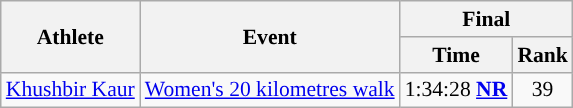<table class=wikitable style="font-size:90%;">
<tr>
<th rowspan=2>Athlete</th>
<th rowspan=2>Event</th>
<th colspan=2>Final</th>
</tr>
<tr>
<th>Time</th>
<th>Rank</th>
</tr>
<tr>
<td><a href='#'>Khushbir Kaur</a></td>
<td><a href='#'>Women's 20 kilometres walk</a></td>
<td align="center">1:34:28 <strong><a href='#'>NR</a></strong></td>
<td align="center">39</td>
</tr>
</table>
